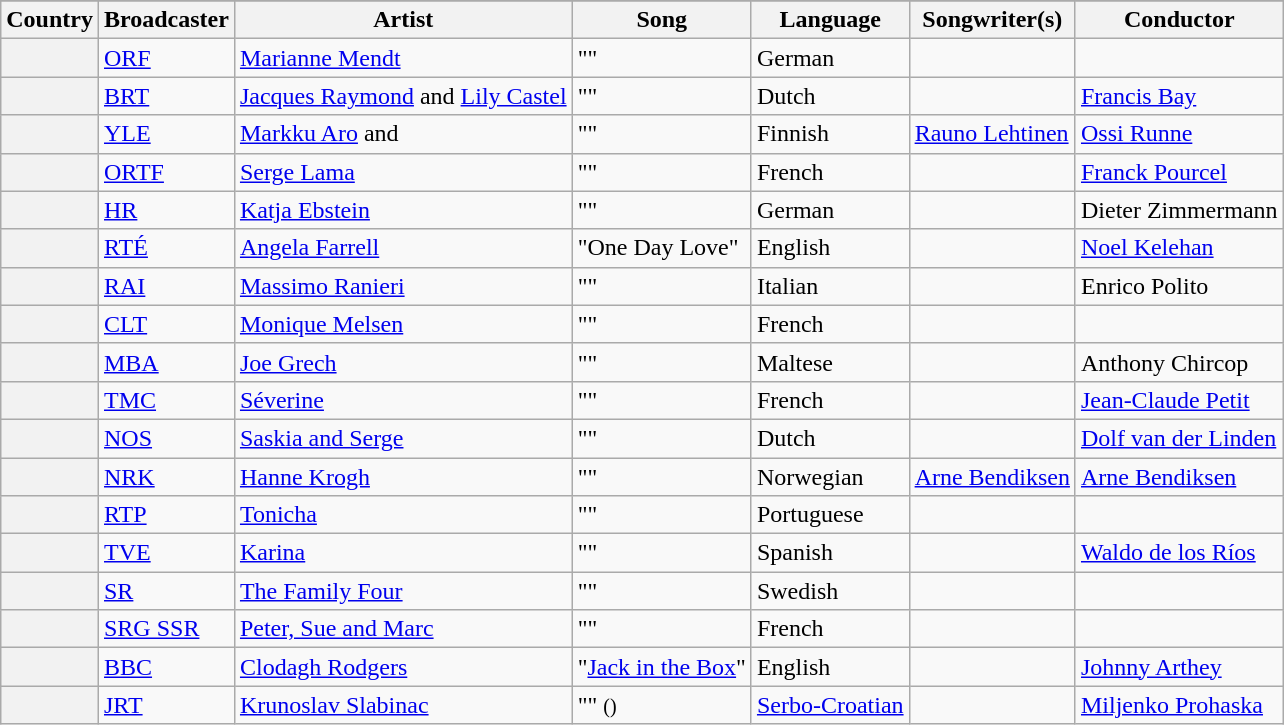<table class="wikitable plainrowheaders" style="clear:left">
<tr>
</tr>
<tr>
<th scope="col">Country</th>
<th scope="col">Broadcaster</th>
<th scope="col">Artist</th>
<th scope="col">Song</th>
<th scope="col">Language</th>
<th scope="col">Songwriter(s)</th>
<th scope="col">Conductor</th>
</tr>
<tr>
<th scope="row"></th>
<td><a href='#'>ORF</a></td>
<td><a href='#'>Marianne Mendt</a></td>
<td>""</td>
<td>German</td>
<td></td>
<td></td>
</tr>
<tr>
<th scope="row"></th>
<td><a href='#'>BRT</a></td>
<td><a href='#'>Jacques Raymond</a> and <a href='#'>Lily Castel</a></td>
<td>""</td>
<td>Dutch</td>
<td></td>
<td><a href='#'>Francis Bay</a></td>
</tr>
<tr>
<th scope="row"></th>
<td><a href='#'>YLE</a></td>
<td><a href='#'>Markku Aro</a> and </td>
<td>""</td>
<td>Finnish</td>
<td><a href='#'>Rauno Lehtinen</a></td>
<td><a href='#'>Ossi Runne</a></td>
</tr>
<tr>
<th scope="row"></th>
<td><a href='#'>ORTF</a></td>
<td><a href='#'>Serge Lama</a></td>
<td>""</td>
<td>French</td>
<td></td>
<td><a href='#'>Franck Pourcel</a></td>
</tr>
<tr>
<th scope="row"></th>
<td><a href='#'>HR</a></td>
<td><a href='#'>Katja Ebstein</a></td>
<td>""</td>
<td>German</td>
<td></td>
<td>Dieter Zimmermann</td>
</tr>
<tr>
<th scope="row"></th>
<td><a href='#'>RTÉ</a></td>
<td><a href='#'>Angela Farrell</a></td>
<td>"One Day Love"</td>
<td>English</td>
<td></td>
<td><a href='#'>Noel Kelehan</a></td>
</tr>
<tr>
<th scope="row"></th>
<td><a href='#'>RAI</a></td>
<td><a href='#'>Massimo Ranieri</a></td>
<td>""</td>
<td>Italian</td>
<td></td>
<td>Enrico Polito</td>
</tr>
<tr>
<th scope="row"></th>
<td><a href='#'>CLT</a></td>
<td><a href='#'>Monique Melsen</a></td>
<td>""</td>
<td>French</td>
<td></td>
<td></td>
</tr>
<tr>
<th scope="row"></th>
<td><a href='#'>MBA</a></td>
<td><a href='#'>Joe Grech</a></td>
<td>""</td>
<td>Maltese</td>
<td></td>
<td>Anthony Chircop</td>
</tr>
<tr>
<th scope="row"></th>
<td><a href='#'>TMC</a></td>
<td><a href='#'>Séverine</a></td>
<td>""</td>
<td>French</td>
<td></td>
<td><a href='#'>Jean-Claude Petit</a></td>
</tr>
<tr>
<th scope="row"></th>
<td><a href='#'>NOS</a></td>
<td><a href='#'>Saskia and Serge</a></td>
<td>""</td>
<td>Dutch</td>
<td></td>
<td><a href='#'>Dolf van der Linden</a></td>
</tr>
<tr>
<th scope="row"></th>
<td><a href='#'>NRK</a></td>
<td><a href='#'>Hanne Krogh</a></td>
<td>""</td>
<td>Norwegian</td>
<td><a href='#'>Arne Bendiksen</a></td>
<td><a href='#'>Arne Bendiksen</a></td>
</tr>
<tr>
<th scope="row"></th>
<td><a href='#'>RTP</a></td>
<td><a href='#'>Tonicha</a></td>
<td>""</td>
<td>Portuguese</td>
<td></td>
<td></td>
</tr>
<tr>
<th scope="row"></th>
<td><a href='#'>TVE</a></td>
<td><a href='#'>Karina</a></td>
<td>""</td>
<td>Spanish</td>
<td></td>
<td><a href='#'>Waldo de los Ríos</a></td>
</tr>
<tr>
<th scope="row"></th>
<td><a href='#'>SR</a></td>
<td><a href='#'>The Family Four</a></td>
<td>""</td>
<td>Swedish</td>
<td></td>
<td></td>
</tr>
<tr>
<th scope="row"></th>
<td><a href='#'>SRG SSR</a></td>
<td><a href='#'>Peter, Sue and Marc</a></td>
<td>""</td>
<td>French</td>
<td></td>
<td></td>
</tr>
<tr>
<th scope="row"></th>
<td><a href='#'>BBC</a></td>
<td><a href='#'>Clodagh Rodgers</a></td>
<td>"<a href='#'>Jack in the Box</a>"</td>
<td>English</td>
<td></td>
<td><a href='#'>Johnny Arthey</a></td>
</tr>
<tr>
<th scope="row"></th>
<td><a href='#'>JRT</a></td>
<td><a href='#'>Krunoslav Slabinac</a></td>
<td>"" <small>()</small></td>
<td><a href='#'>Serbo-Croatian</a></td>
<td></td>
<td><a href='#'>Miljenko Prohaska</a></td>
</tr>
</table>
